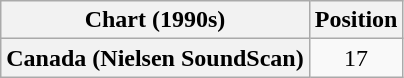<table class="wikitable plainrowheaders">
<tr>
<th>Chart (1990s)</th>
<th>Position</th>
</tr>
<tr>
<th scope="row">Canada (Nielsen SoundScan)</th>
<td align="center">17</td>
</tr>
</table>
